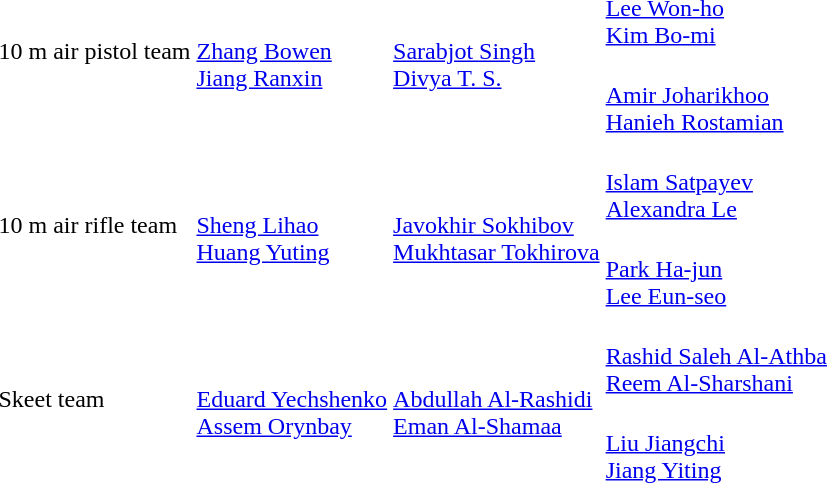<table>
<tr>
<td rowspan=2>10 m air pistol team<br></td>
<td rowspan=2><br><a href='#'>Zhang Bowen</a><br><a href='#'>Jiang Ranxin</a></td>
<td rowspan=2><br><a href='#'>Sarabjot Singh</a><br><a href='#'>Divya T. S.</a></td>
<td><br><a href='#'>Lee Won-ho</a><br><a href='#'>Kim Bo-mi</a></td>
</tr>
<tr>
<td><br><a href='#'>Amir Joharikhoo</a><br><a href='#'>Hanieh Rostamian</a></td>
</tr>
<tr>
<td rowspan=2>10 m air rifle team<br></td>
<td rowspan=2><br><a href='#'>Sheng Lihao</a><br><a href='#'>Huang Yuting</a></td>
<td rowspan=2><br><a href='#'>Javokhir Sokhibov</a><br><a href='#'>Mukhtasar Tokhirova</a></td>
<td><br><a href='#'>Islam Satpayev</a><br><a href='#'>Alexandra Le</a></td>
</tr>
<tr>
<td><br><a href='#'>Park Ha-jun</a><br><a href='#'>Lee Eun-seo</a></td>
</tr>
<tr>
<td rowspan=2>Skeet team<br></td>
<td rowspan=2><br><a href='#'>Eduard Yechshenko</a><br><a href='#'>Assem Orynbay</a></td>
<td rowspan=2><br><a href='#'>Abdullah Al-Rashidi</a><br><a href='#'>Eman Al-Shamaa</a></td>
<td><br><a href='#'>Rashid Saleh Al-Athba</a><br><a href='#'>Reem Al-Sharshani</a></td>
</tr>
<tr>
<td><br><a href='#'>Liu Jiangchi</a><br><a href='#'>Jiang Yiting</a></td>
</tr>
</table>
